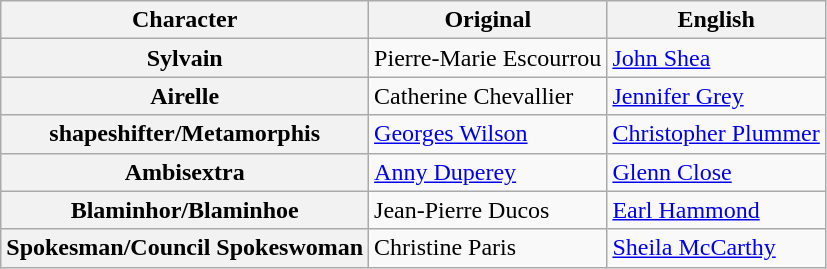<table class="wikitable">
<tr>
<th>Character</th>
<th>Original</th>
<th>English</th>
</tr>
<tr>
<th>Sylvain</th>
<td>Pierre-Marie Escourrou</td>
<td><a href='#'>John Shea</a></td>
</tr>
<tr>
<th>Airelle</th>
<td>Catherine Chevallier</td>
<td><a href='#'>Jennifer Grey</a></td>
</tr>
<tr>
<th>shapeshifter/Metamorphis</th>
<td><a href='#'>Georges Wilson</a></td>
<td><a href='#'>Christopher Plummer</a></td>
</tr>
<tr>
<th>Ambisextra</th>
<td><a href='#'>Anny Duperey</a></td>
<td><a href='#'>Glenn Close</a></td>
</tr>
<tr>
<th>Blaminhor/Blaminhoe</th>
<td>Jean-Pierre Ducos</td>
<td><a href='#'>Earl Hammond</a></td>
</tr>
<tr>
<th>Spokesman/Council Spokeswoman</th>
<td>Christine Paris</td>
<td><a href='#'>Sheila McCarthy</a></td>
</tr>
</table>
